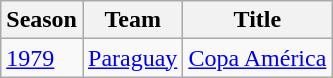<table class="wikitable">
<tr>
<th>Season</th>
<th>Team</th>
<th>Title</th>
</tr>
<tr>
<td><a href='#'>1979</a></td>
<td><a href='#'>Paraguay</a></td>
<td><a href='#'>Copa América</a></td>
</tr>
</table>
